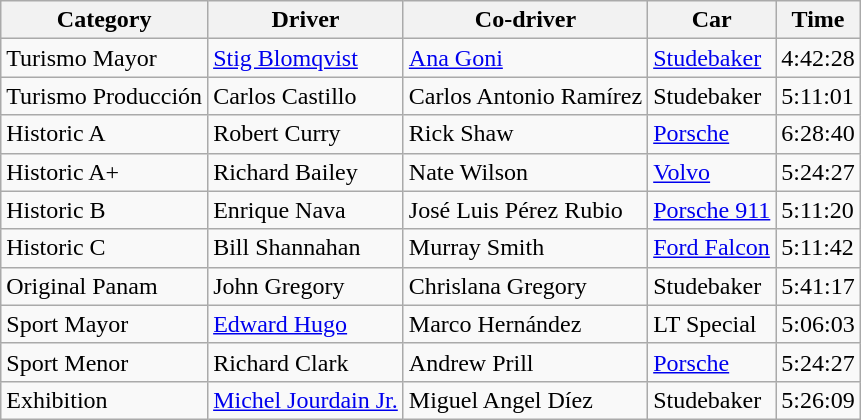<table class="wikitable">
<tr>
<th>Category</th>
<th>Driver</th>
<th>Co-driver</th>
<th>Car</th>
<th>Time</th>
</tr>
<tr>
<td>Turismo Mayor</td>
<td> <a href='#'>Stig Blomqvist</a></td>
<td> <a href='#'>Ana Goni</a></td>
<td><a href='#'>Studebaker</a></td>
<td>4:42:28</td>
</tr>
<tr>
<td>Turismo Producción</td>
<td> Carlos Castillo</td>
<td> Carlos Antonio Ramírez</td>
<td>Studebaker</td>
<td>5:11:01</td>
</tr>
<tr>
<td>Historic A</td>
<td> Robert Curry</td>
<td> Rick Shaw</td>
<td><a href='#'>Porsche</a></td>
<td>6:28:40</td>
</tr>
<tr>
<td>Historic A+</td>
<td> Richard Bailey</td>
<td> Nate Wilson</td>
<td><a href='#'>Volvo</a></td>
<td>5:24:27</td>
</tr>
<tr>
<td>Historic B</td>
<td> Enrique Nava</td>
<td> José Luis Pérez Rubio</td>
<td><a href='#'>Porsche 911</a></td>
<td>5:11:20</td>
</tr>
<tr>
<td>Historic C</td>
<td> Bill Shannahan</td>
<td> Murray Smith</td>
<td><a href='#'>Ford Falcon</a></td>
<td>5:11:42</td>
</tr>
<tr>
<td>Original Panam</td>
<td> John Gregory</td>
<td> Chrislana Gregory</td>
<td>Studebaker</td>
<td>5:41:17</td>
</tr>
<tr>
<td>Sport Mayor</td>
<td> <a href='#'>Edward Hugo</a></td>
<td> Marco Hernández</td>
<td>LT Special</td>
<td>5:06:03</td>
</tr>
<tr>
<td>Sport Menor</td>
<td> Richard Clark</td>
<td> Andrew Prill</td>
<td><a href='#'>Porsche</a></td>
<td>5:24:27</td>
</tr>
<tr>
<td>Exhibition</td>
<td> <a href='#'>Michel Jourdain Jr.</a></td>
<td> Miguel Angel Díez</td>
<td>Studebaker</td>
<td>5:26:09</td>
</tr>
</table>
